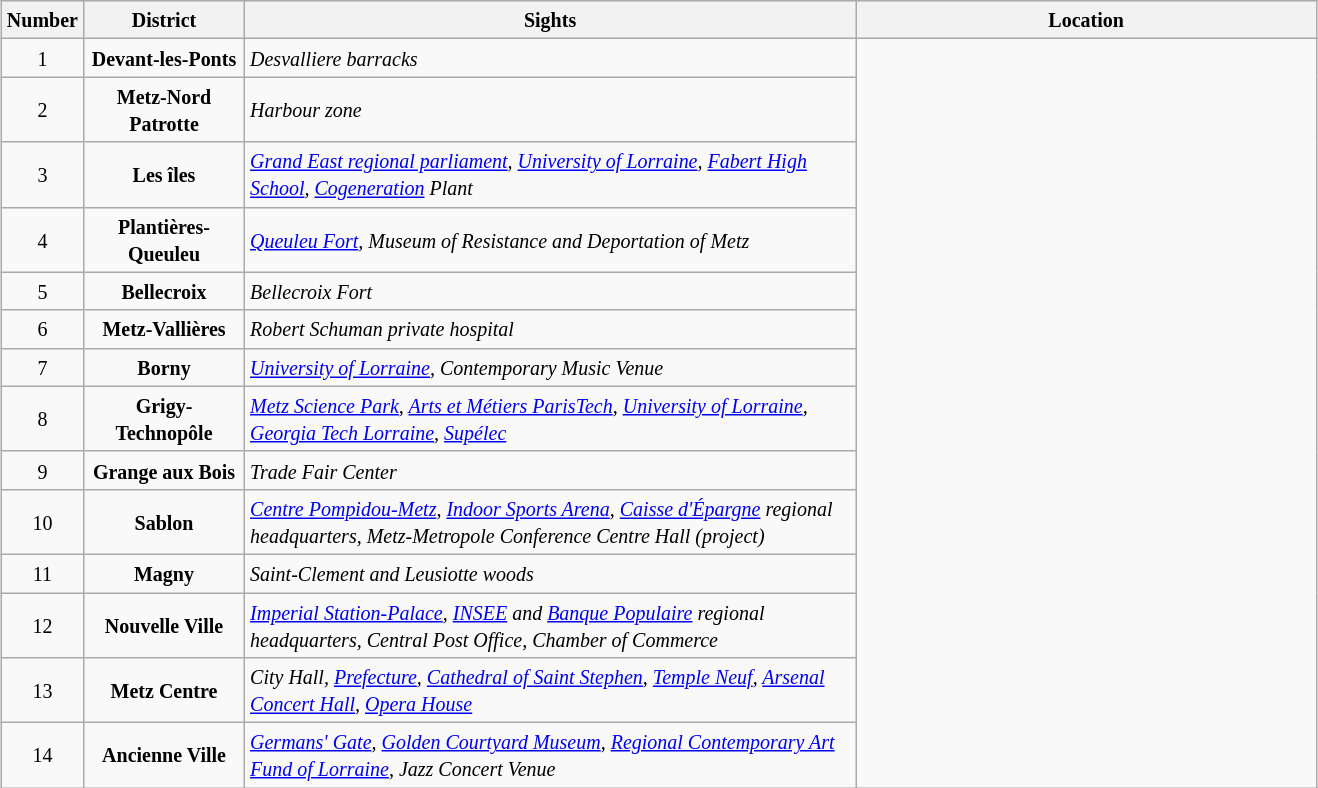<table class="wikitable" style="margin:1em auto;">
<tr style="background:#efefef;">
<th style="width:40px; text-align:center;"><small>Number</small></th>
<th style="width:100px; text-align:center;"><small>District</small></th>
<th style="width:400px; text-align:center;"><small>Sights</small></th>
<th style="width:300px; text-align:center;"><small>Location</small></th>
</tr>
<tr>
<td style="text-align:center;"><small>1</small></td>
<td style="text-align:center;"><small><strong>Devant-les-Ponts</strong></small></td>
<td style="text-align:left;"><small><em>Desvalliere barracks</em></small></td>
<td rowspan="14" style="text-align:center;"></td>
</tr>
<tr>
<td style="text-align:center;"><small>2</small></td>
<td style="text-align:center;"><small><strong>Metz-Nord Patrotte</strong></small></td>
<td style="text-align:left;"><small><em>Harbour zone</em></small></td>
</tr>
<tr>
<td style="text-align:center;"><small>3</small></td>
<td style="text-align:center;"><small><strong>Les îles</strong></small></td>
<td style="text-align:left;"><small><em><a href='#'>Grand East regional parliament</a>, <a href='#'>University of Lorraine</a>, <a href='#'>Fabert High School</a>, <a href='#'>Cogeneration</a> Plant</em></small></td>
</tr>
<tr>
<td style="text-align:center;"><small>4</small></td>
<td style="text-align:center;"><small><strong>Plantières-Queuleu</strong></small></td>
<td style="text-align:left;"><small><em><a href='#'>Queuleu Fort</a>, Museum of Resistance and Deportation of Metz</em></small></td>
</tr>
<tr>
<td style="text-align:center;"><small>5</small></td>
<td style="text-align:center;"><small><strong>Bellecroix</strong></small></td>
<td style="text-align:left;"><small><em>Bellecroix Fort</em></small></td>
</tr>
<tr>
<td style="text-align:center;"><small>6</small></td>
<td style="text-align:center;"><small><strong>Metz-Vallières</strong></small></td>
<td style="text-align:left;"><small><em>Robert Schuman private hospital</em></small></td>
</tr>
<tr>
<td style="text-align:center;"><small>7</small></td>
<td style="text-align:center;"><small><strong>Borny</strong></small></td>
<td style="text-align:left;"><small><em><a href='#'>University of Lorraine</a>, Contemporary Music Venue</em></small></td>
</tr>
<tr>
<td style="text-align:center;"><small>8</small></td>
<td style="text-align:center;"><small><strong>Grigy-Technopôle</strong></small></td>
<td style="text-align:left;"><small><em><a href='#'>Metz Science Park</a>, <a href='#'>Arts et Métiers ParisTech</a>, <a href='#'>University of Lorraine</a>, <a href='#'>Georgia Tech Lorraine</a>, <a href='#'>Supélec</a></em></small></td>
</tr>
<tr>
<td style="text-align:center;"><small>9</small></td>
<td style="text-align:center;"><small><strong>Grange aux Bois</strong></small></td>
<td style="text-align:left;"><small><em>Trade Fair Center</em></small></td>
</tr>
<tr>
<td style="text-align:center;"><small>10</small></td>
<td style="text-align:center;"><small><strong>Sablon</strong></small></td>
<td style="text-align:left;"><small><em><a href='#'>Centre Pompidou-Metz</a>, <a href='#'>Indoor Sports Arena</a>, <a href='#'>Caisse d'Épargne</a> regional headquarters, Metz-Metropole Conference Centre Hall (project)</em></small></td>
</tr>
<tr>
<td style="text-align:center;"><small>11</small></td>
<td style="text-align:center;"><small><strong>Magny</strong></small></td>
<td style="text-align:left;"><small><em>Saint-Clement and Leusiotte woods</em></small></td>
</tr>
<tr>
<td style="text-align:center;"><small>12</small></td>
<td style="text-align:center;"><small><strong>Nouvelle Ville</strong></small></td>
<td style="text-align:left;"><small><em><a href='#'>Imperial Station-Palace</a>, <a href='#'>INSEE</a> and <a href='#'>Banque Populaire</a> regional headquarters, Central Post Office, Chamber of Commerce</em></small></td>
</tr>
<tr>
<td style="text-align:center;"><small>13</small></td>
<td style="text-align:center;"><small><strong>Metz Centre</strong></small></td>
<td style="text-align:left;"><small><em>City Hall, <a href='#'>Prefecture</a>, <a href='#'>Cathedral of Saint Stephen</a>, <a href='#'>Temple Neuf</a>, <a href='#'>Arsenal Concert Hall</a>, <a href='#'>Opera House</a></em></small></td>
</tr>
<tr>
<td style="text-align:center;"><small>14</small></td>
<td style="text-align:center;"><small><strong>Ancienne Ville</strong></small></td>
<td style="text-align:left;"><small><em><a href='#'>Germans' Gate</a>, <a href='#'>Golden Courtyard Museum</a>, <a href='#'>Regional Contemporary Art Fund of Lorraine</a>, Jazz Concert Venue</em></small></td>
</tr>
</table>
